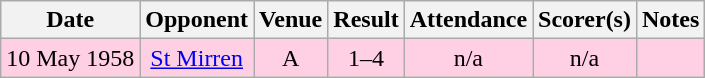<table class="wikitable sortable" style="text-align:center;">
<tr>
<th>Date</th>
<th>Opponent</th>
<th>Venue</th>
<th>Result</th>
<th>Attendance</th>
<th>Scorer(s)</th>
<th>Notes</th>
</tr>
<tr style="background:#ffd0e3;">
<td>10 May 1958</td>
<td><a href='#'>St Mirren</a></td>
<td>A</td>
<td>1–4</td>
<td>n/a</td>
<td>n/a</td>
<td></td>
</tr>
</table>
